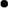<table>
<tr>
<td valign="top" style="width:100%"><br><ul><li></li></ul></td>
</tr>
</table>
